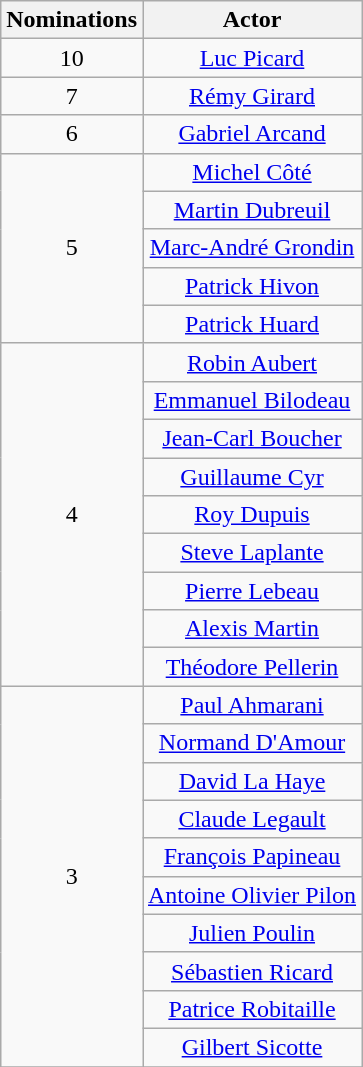<table class="wikitable" style="text-align:center;">
<tr>
<th scope="col" width="13">Nominations</th>
<th scope="col" align="center">Actor</th>
</tr>
<tr>
<td rowspan="1" style="text-align:center;">10</td>
<td><a href='#'>Luc Picard</a></td>
</tr>
<tr>
<td rowspan="1" style="text-align:center;">7</td>
<td><a href='#'>Rémy Girard</a></td>
</tr>
<tr>
<td rowspan="1" style="text-align:center;">6</td>
<td><a href='#'>Gabriel Arcand</a></td>
</tr>
<tr>
<td rowspan="5" style="text-align:center;">5</td>
<td><a href='#'>Michel Côté</a></td>
</tr>
<tr>
<td><a href='#'>Martin Dubreuil</a></td>
</tr>
<tr>
<td><a href='#'>Marc-André Grondin</a></td>
</tr>
<tr>
<td><a href='#'>Patrick Hivon</a></td>
</tr>
<tr>
<td><a href='#'>Patrick Huard</a></td>
</tr>
<tr>
<td rowspan="9" style="text-align:center;">4</td>
<td><a href='#'>Robin Aubert</a></td>
</tr>
<tr>
<td><a href='#'>Emmanuel Bilodeau</a></td>
</tr>
<tr>
<td><a href='#'>Jean-Carl Boucher</a></td>
</tr>
<tr>
<td><a href='#'>Guillaume Cyr</a></td>
</tr>
<tr>
<td><a href='#'>Roy Dupuis</a></td>
</tr>
<tr>
<td><a href='#'>Steve Laplante</a></td>
</tr>
<tr>
<td><a href='#'>Pierre Lebeau</a></td>
</tr>
<tr>
<td><a href='#'>Alexis Martin</a></td>
</tr>
<tr>
<td><a href='#'>Théodore Pellerin</a></td>
</tr>
<tr>
<td rowspan="10" style="text-align:center;">3</td>
<td><a href='#'>Paul Ahmarani</a></td>
</tr>
<tr>
<td><a href='#'>Normand D'Amour</a></td>
</tr>
<tr>
<td><a href='#'>David La Haye</a></td>
</tr>
<tr>
<td><a href='#'>Claude Legault</a></td>
</tr>
<tr>
<td><a href='#'>François Papineau</a></td>
</tr>
<tr>
<td><a href='#'>Antoine Olivier Pilon</a></td>
</tr>
<tr>
<td><a href='#'>Julien Poulin</a></td>
</tr>
<tr>
<td><a href='#'>Sébastien Ricard</a></td>
</tr>
<tr>
<td><a href='#'>Patrice Robitaille</a></td>
</tr>
<tr>
<td><a href='#'>Gilbert Sicotte</a></td>
</tr>
<tr>
</tr>
</table>
